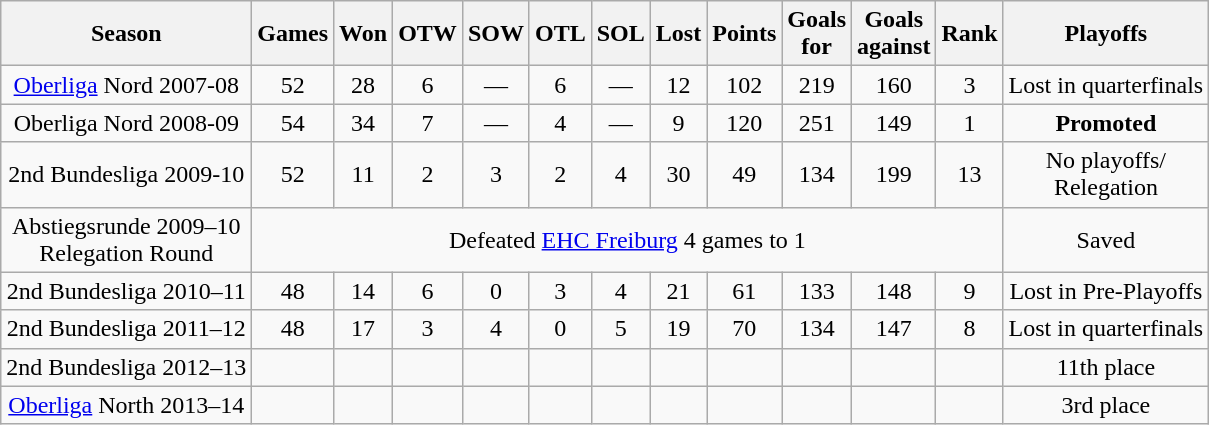<table class="wikitable" style="text-align:center">
<tr>
<th>Season</th>
<th>Games</th>
<th>Won</th>
<th>OTW</th>
<th>SOW</th>
<th>OTL</th>
<th>SOL</th>
<th>Lost</th>
<th>Points</th>
<th>Goals<br>for</th>
<th>Goals<br>against</th>
<th>Rank</th>
<th>Playoffs</th>
</tr>
<tr>
<td><a href='#'>Oberliga</a> Nord 2007-08</td>
<td>52</td>
<td>28</td>
<td>6</td>
<td>—</td>
<td>6</td>
<td>—</td>
<td>12</td>
<td>102</td>
<td>219</td>
<td>160</td>
<td>3</td>
<td>Lost in quarterfinals</td>
</tr>
<tr>
<td>Oberliga Nord 2008-09</td>
<td>54</td>
<td>34</td>
<td>7</td>
<td>—</td>
<td>4</td>
<td>—</td>
<td>9</td>
<td>120</td>
<td>251</td>
<td>149</td>
<td>1</td>
<td><strong>Promoted</strong></td>
</tr>
<tr>
<td>2nd Bundesliga 2009-10</td>
<td>52</td>
<td>11</td>
<td>2</td>
<td>3</td>
<td>2</td>
<td>4</td>
<td>30</td>
<td>49</td>
<td>134</td>
<td>199</td>
<td>13</td>
<td>No playoffs/<br>Relegation</td>
</tr>
<tr>
<td>Abstiegsrunde 2009–10<br>Relegation Round</td>
<td colspan=11>Defeated <a href='#'>EHC Freiburg</a> 4 games to 1</td>
<td>Saved</td>
</tr>
<tr>
<td>2nd Bundesliga 2010–11</td>
<td>48</td>
<td>14</td>
<td>6</td>
<td>0</td>
<td>3</td>
<td>4</td>
<td>21</td>
<td>61</td>
<td>133</td>
<td>148</td>
<td>9</td>
<td>Lost in Pre-Playoffs</td>
</tr>
<tr>
<td>2nd Bundesliga 2011–12</td>
<td>48</td>
<td>17</td>
<td>3</td>
<td>4</td>
<td>0</td>
<td>5</td>
<td>19</td>
<td>70</td>
<td>134</td>
<td>147</td>
<td>8</td>
<td>Lost in quarterfinals</td>
</tr>
<tr>
<td>2nd Bundesliga 2012–13</td>
<td></td>
<td></td>
<td></td>
<td></td>
<td></td>
<td></td>
<td></td>
<td></td>
<td></td>
<td></td>
<td></td>
<td>11th place</td>
</tr>
<tr>
<td><a href='#'>Oberliga</a> North 2013–14</td>
<td></td>
<td></td>
<td></td>
<td></td>
<td></td>
<td></td>
<td></td>
<td></td>
<td></td>
<td></td>
<td></td>
<td>3rd place</td>
</tr>
</table>
